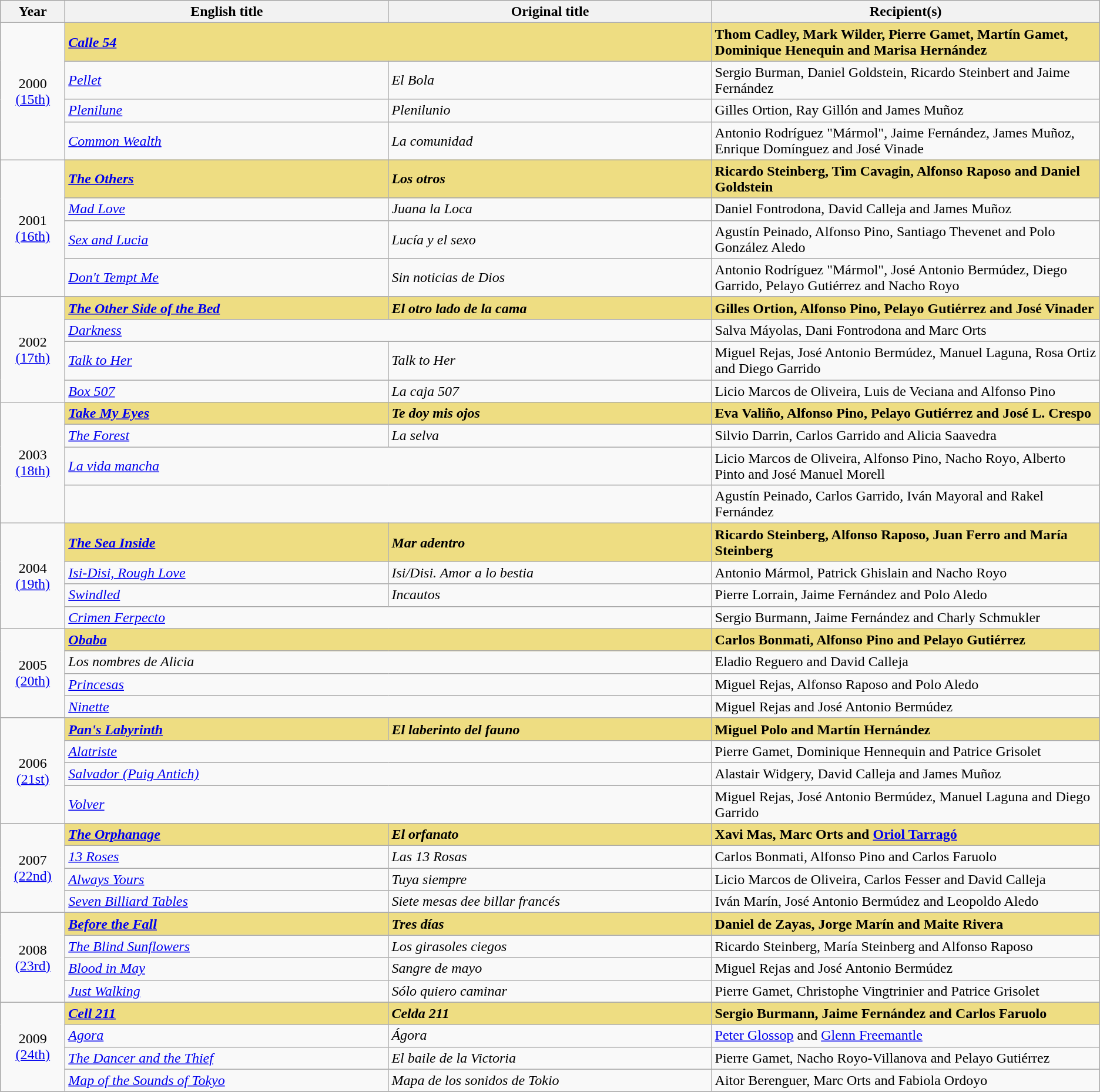<table class="wikitable sortable" style="text-align:left;"style="width:95%">
<tr>
<th scope="col" style="width:5%;">Year</th>
<th scope="col" style="width:25%;">English title</th>
<th scope="col" style="width:25%;">Original title</th>
<th scope="col" style="width:30%;">Recipient(s)</th>
</tr>
<tr>
<td rowspan="4" style="text-align:center;">2000<br><a href='#'>(15th)</a></td>
<td colspan="2" style="background:#eedd82;"><strong><em><a href='#'>Calle 54</a></em></strong></td>
<td style="background:#eedd82;"><strong>Thom Cadley, Mark Wilder, Pierre Gamet, Martín Gamet, Dominique Henequin and Marisa Hernández</strong></td>
</tr>
<tr>
<td><em><a href='#'>Pellet</a></em></td>
<td><em>El Bola</em></td>
<td>Sergio Burman, Daniel Goldstein, Ricardo Steinbert and Jaime Fernández</td>
</tr>
<tr>
<td><em><a href='#'>Plenilune</a></em></td>
<td><em>Plenilunio</em></td>
<td>Gilles Ortion, Ray Gillón and James Muñoz</td>
</tr>
<tr>
<td><em><a href='#'>Common Wealth</a></em></td>
<td><em>La comunidad</em></td>
<td>Antonio Rodríguez "Mármol", Jaime Fernández, James Muñoz, Enrique Domínguez and José Vinade</td>
</tr>
<tr>
<td rowspan="4" style="text-align:center;">2001<br><a href='#'>(16th)</a></td>
<td style="background:#eedd82;"><strong><em><a href='#'>The Others</a></em></strong></td>
<td style="background:#eedd82;"><strong><em>Los otros</em></strong></td>
<td style="background:#eedd82;"><strong>Ricardo Steinberg, Tim Cavagin, Alfonso Raposo and Daniel Goldstein</strong></td>
</tr>
<tr>
<td><em><a href='#'>Mad Love</a></em></td>
<td><em>Juana la Loca</em></td>
<td>Daniel Fontrodona, David Calleja and James Muñoz</td>
</tr>
<tr>
<td><em><a href='#'>Sex and Lucia</a></em></td>
<td><em>Lucía y el sexo</em></td>
<td>Agustín Peinado, Alfonso Pino, Santiago Thevenet and Polo González Aledo</td>
</tr>
<tr>
<td><em><a href='#'>Don't Tempt Me</a></em></td>
<td><em>Sin noticias de Dios</em></td>
<td>Antonio Rodríguez "Mármol", José Antonio Bermúdez, Diego Garrido, Pelayo Gutiérrez and Nacho Royo</td>
</tr>
<tr>
<td rowspan="4" style="text-align:center;">2002<br><a href='#'>(17th)</a></td>
<td style="background:#eedd82;"><strong><em><a href='#'>The Other Side of the Bed</a></em></strong></td>
<td style="background:#eedd82;"><strong><em>El otro lado de la cama</em></strong></td>
<td style="background:#eedd82;"><strong>Gilles Ortion, Alfonso Pino, Pelayo Gutiérrez and José Vinader</strong></td>
</tr>
<tr>
<td colspan="2"><em><a href='#'>Darkness</a></em></td>
<td>Salva Máyolas, Dani Fontrodona and Marc Orts</td>
</tr>
<tr>
<td><em><a href='#'>Talk to Her</a></em></td>
<td><em>Talk to Her</em></td>
<td>Miguel Rejas, José Antonio Bermúdez, Manuel Laguna, Rosa Ortiz and Diego Garrido</td>
</tr>
<tr>
<td><em><a href='#'>Box 507</a></em></td>
<td><em>La caja 507</em></td>
<td>Licio Marcos de Oliveira, Luis de Veciana and Alfonso Pino</td>
</tr>
<tr>
<td rowspan="4" style="text-align:center;">2003<br><a href='#'>(18th)</a></td>
<td style="background:#eedd82;"><strong><em><a href='#'>Take My Eyes</a></em></strong></td>
<td style="background:#eedd82;"><strong><em>Te doy mis ojos</em></strong></td>
<td style="background:#eedd82;"><strong>Eva Valiño, Alfonso Pino, Pelayo Gutiérrez and José L. Crespo</strong></td>
</tr>
<tr>
<td><em><a href='#'>The Forest</a></em></td>
<td><em>La selva</em></td>
<td>Silvio Darrin, Carlos Garrido and Alicia Saavedra</td>
</tr>
<tr>
<td colspan="2"><em><a href='#'>La vida mancha</a></em></td>
<td>Licio Marcos de Oliveira, Alfonso Pino, Nacho Royo, Alberto Pinto and José Manuel Morell</td>
</tr>
<tr>
<td colspan="2"><em></em></td>
<td>Agustín Peinado, Carlos Garrido, Iván Mayoral and Rakel Fernández</td>
</tr>
<tr>
<td rowspan="4" style="text-align:center;">2004<br><a href='#'>(19th)</a></td>
<td style="background:#eedd82;"><strong><em><a href='#'>The Sea Inside</a></em></strong></td>
<td style="background:#eedd82;"><strong><em>Mar adentro</em></strong></td>
<td style="background:#eedd82;"><strong>Ricardo Steinberg, Alfonso Raposo, Juan Ferro and María Steinberg</strong></td>
</tr>
<tr>
<td><em><a href='#'>Isi-Disi, Rough Love</a></em></td>
<td><em>Isi/Disi. Amor a lo bestia</em></td>
<td>Antonio Mármol, Patrick Ghislain and Nacho Royo</td>
</tr>
<tr>
<td><em><a href='#'>Swindled</a></em></td>
<td><em>Incautos</em></td>
<td>Pierre Lorrain, Jaime Fernández and Polo Aledo</td>
</tr>
<tr>
<td colspan="2"><em><a href='#'>Crimen Ferpecto</a></em></td>
<td>Sergio Burmann, Jaime Fernández and Charly Schmukler</td>
</tr>
<tr>
<td rowspan="4" style="text-align:center;">2005<br><a href='#'>(20th)</a></td>
<td colspan="2" style="background:#eedd82;"><strong><em><a href='#'>Obaba</a></em></strong></td>
<td style="background:#eedd82;"><strong>Carlos Bonmati, Alfonso Pino and Pelayo Gutiérrez</strong></td>
</tr>
<tr>
<td colspan="2"><em>Los nombres de Alicia</em></td>
<td>Eladio Reguero and David Calleja</td>
</tr>
<tr>
<td colspan="2"><em><a href='#'>Princesas</a></em></td>
<td>Miguel Rejas, Alfonso Raposo and Polo Aledo</td>
</tr>
<tr>
<td colspan="2"><em><a href='#'>Ninette</a></em></td>
<td>Miguel Rejas and José Antonio Bermúdez</td>
</tr>
<tr>
<td rowspan="4" style="text-align:center;">2006<br><a href='#'>(21st)</a></td>
<td style="background:#eedd82;"><strong><em><a href='#'>Pan's Labyrinth</a></em></strong></td>
<td style="background:#eedd82;"><strong><em>El laberinto del fauno</em></strong></td>
<td style="background:#eedd82;"><strong>Miguel Polo and Martín Hernández</strong></td>
</tr>
<tr>
<td colspan="2"><em><a href='#'>Alatriste</a></em></td>
<td>Pierre Gamet, Dominique Hennequin and Patrice Grisolet</td>
</tr>
<tr>
<td colspan="2"><em><a href='#'>Salvador (Puig Antich)</a></em></td>
<td>Alastair Widgery, David Calleja and James Muñoz</td>
</tr>
<tr>
<td colspan="2"><em><a href='#'>Volver</a></em></td>
<td>Miguel Rejas, José Antonio Bermúdez, Manuel Laguna and Diego Garrido</td>
</tr>
<tr>
<td rowspan="4" style="text-align:center;">2007<br><a href='#'>(22nd)</a></td>
<td style="background:#eedd82;"><strong><em><a href='#'>The Orphanage</a></em></strong></td>
<td style="background:#eedd82;"><strong><em>El orfanato</em></strong></td>
<td style="background:#eedd82;"><strong>Xavi Mas, Marc Orts and <a href='#'>Oriol Tarragó</a></strong></td>
</tr>
<tr>
<td><em><a href='#'>13 Roses</a></em></td>
<td><em>Las 13 Rosas</em></td>
<td>Carlos Bonmati, Alfonso Pino and Carlos Faruolo</td>
</tr>
<tr>
<td><em><a href='#'>Always Yours</a></em></td>
<td><em>Tuya siempre</em></td>
<td>Licio Marcos de Oliveira, Carlos Fesser and David Calleja</td>
</tr>
<tr>
<td><em><a href='#'>Seven Billiard Tables</a></em></td>
<td><em>Siete mesas dee billar francés</em></td>
<td>Iván Marín, José Antonio Bermúdez and Leopoldo Aledo</td>
</tr>
<tr>
<td rowspan="4" style="text-align:center;">2008<br><a href='#'>(23rd)</a></td>
<td style="background:#eedd82;"><strong><em><a href='#'>Before the Fall</a></em></strong></td>
<td style="background:#eedd82;"><strong><em>Tres días</em></strong></td>
<td style="background:#eedd82;"><strong>Daniel de Zayas, Jorge Marín and Maite Rivera</strong></td>
</tr>
<tr>
<td><em><a href='#'>The Blind Sunflowers</a></em></td>
<td><em>Los girasoles ciegos</em></td>
<td>Ricardo Steinberg, María Steinberg and Alfonso Raposo</td>
</tr>
<tr>
<td><em><a href='#'>Blood in May</a> </em></td>
<td><em>Sangre de mayo</em></td>
<td>Miguel Rejas and José Antonio Bermúdez</td>
</tr>
<tr>
<td><em><a href='#'>Just Walking</a></em></td>
<td><em>Sólo quiero caminar</em></td>
<td>Pierre Gamet, Christophe Vingtrinier and Patrice Grisolet</td>
</tr>
<tr>
<td rowspan="4" style="text-align:center;">2009<br><a href='#'>(24th)</a></td>
<td style="background:#eedd82;"><strong><em><a href='#'>Cell 211</a></em></strong></td>
<td style="background:#eedd82;"><strong><em>Celda 211</em></strong></td>
<td style="background:#eedd82;"><strong>Sergio Burmann, Jaime Fernández and Carlos Faruolo</strong></td>
</tr>
<tr>
<td><em><a href='#'>Agora</a></em></td>
<td><em>Ágora</em></td>
<td><a href='#'>Peter Glossop</a> and <a href='#'>Glenn Freemantle</a></td>
</tr>
<tr>
<td><em><a href='#'>The Dancer and the Thief</a></em></td>
<td><em>El baile de la Victoria</em></td>
<td>Pierre Gamet, Nacho Royo-Villanova and Pelayo Gutiérrez</td>
</tr>
<tr>
<td><em><a href='#'>Map of the Sounds of Tokyo</a></em></td>
<td><em>Mapa de los sonidos de Tokio</em></td>
<td>Aitor Berenguer, Marc Orts and Fabiola Ordoyo</td>
</tr>
<tr>
</tr>
</table>
